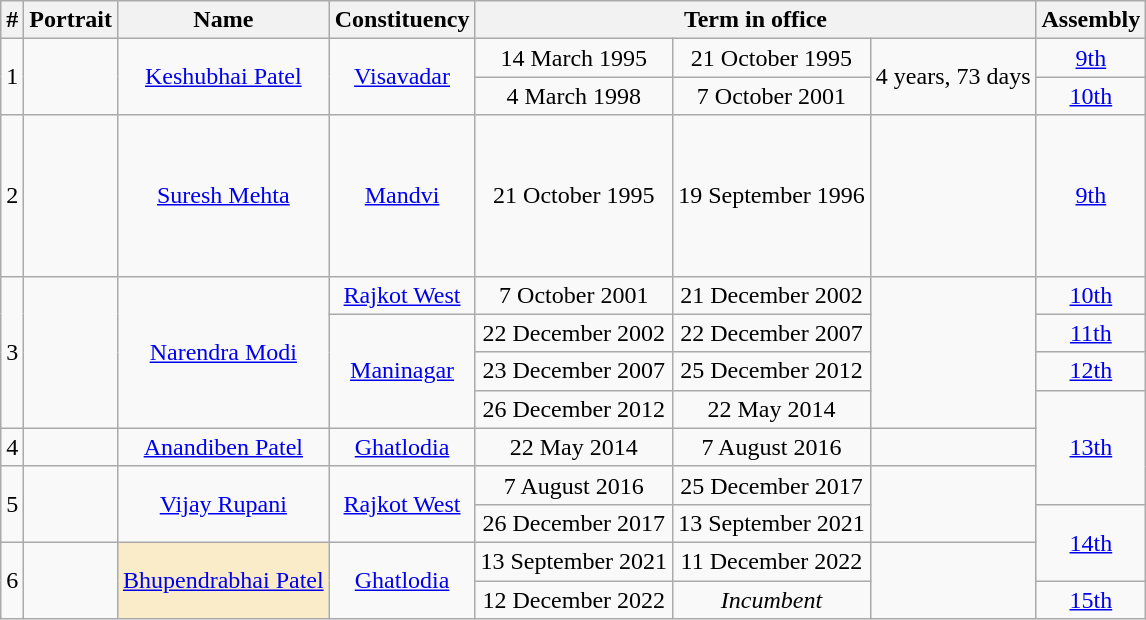<table class="wikitable plainrowheaders" style="text-align:center">
<tr align=center>
<th>#</th>
<th>Portrait</th>
<th>Name</th>
<th>Constituency</th>
<th colspan="3">Term in office</th>
<th>Assembly</th>
</tr>
<tr align="center">
<td rowspan="2">1</td>
<td rowspan="2"></td>
<td rowspan="2"><a href='#'>Keshubhai Patel</a></td>
<td rowspan="2"><a href='#'>Visavadar</a></td>
<td>14 March 1995</td>
<td>21 October 1995</td>
<td rowspan="2">4 years, 73 days</td>
<td><a href='#'>9th</a></td>
</tr>
<tr align="center">
<td>4 March 1998</td>
<td>7 October 2001</td>
<td><a href='#'>10th</a></td>
</tr>
<tr align="center">
<td>2</td>
<td align="center" height="100px"></td>
<td><a href='#'>Suresh Mehta</a></td>
<td><a href='#'>Mandvi</a></td>
<td>21 October 1995</td>
<td>19 September 1996</td>
<td></td>
<td><a href='#'>9th</a></td>
</tr>
<tr align="center">
<td rowspan="4">3</td>
<td rowspan="4"></td>
<td rowspan="4"><a href='#'>Narendra Modi</a></td>
<td><a href='#'>Rajkot West</a></td>
<td>7 October 2001</td>
<td>21 December 2002</td>
<td rowspan="4"></td>
<td><a href='#'>10th</a></td>
</tr>
<tr align="center">
<td rowspan="3"><a href='#'>Maninagar</a></td>
<td>22 December 2002</td>
<td>22 December 2007</td>
<td><a href='#'>11th</a></td>
</tr>
<tr align="center">
<td>23 December 2007</td>
<td>25 December 2012</td>
<td><a href='#'>12th</a></td>
</tr>
<tr align="center">
<td>26 December 2012</td>
<td>22 May 2014</td>
<td rowspan="3"><a href='#'>13th</a></td>
</tr>
<tr align="center">
<td>4</td>
<td></td>
<td><a href='#'>Anandiben Patel</a></td>
<td><a href='#'>Ghatlodia</a></td>
<td>22 May 2014</td>
<td>7 August 2016</td>
<td></td>
</tr>
<tr align="center">
<td rowspan="2">5</td>
<td rowspan="2"></td>
<td rowspan="2"><a href='#'>Vijay Rupani</a></td>
<td rowspan="2"><a href='#'>Rajkot West</a></td>
<td>7 August 2016</td>
<td>25 December 2017</td>
<td rowspan="2"></td>
</tr>
<tr align="center">
<td>26 December 2017</td>
<td>13 September 2021</td>
<td rowspan="2"><a href='#'>14th</a></td>
</tr>
<tr align="center">
<td rowspan="2">6</td>
<td rowspan="2"></td>
<td rowspan="2" style="background:#faecc8"><a href='#'>Bhupendrabhai Patel</a></td>
<td rowspan="2"><a href='#'>Ghatlodia</a></td>
<td>13 September 2021</td>
<td>11 December 2022</td>
<td rowspan="2"></td>
</tr>
<tr>
<td>12 December 2022</td>
<td><em>Incumbent</em></td>
<td><a href='#'>15th</a></td>
</tr>
</table>
